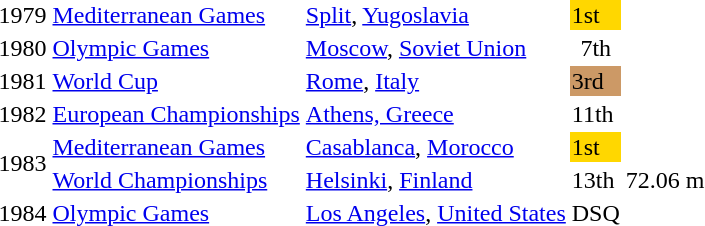<table>
<tr>
<td>1979</td>
<td><a href='#'>Mediterranean Games</a></td>
<td><a href='#'>Split</a>, <a href='#'>Yugoslavia</a></td>
<td bgcolor="gold">1st</td>
<td></td>
</tr>
<tr>
<td>1980</td>
<td><a href='#'>Olympic Games</a></td>
<td><a href='#'>Moscow</a>, <a href='#'>Soviet Union</a></td>
<td align="center">7th</td>
<td></td>
</tr>
<tr>
<td>1981</td>
<td><a href='#'>World Cup</a></td>
<td><a href='#'>Rome</a>, <a href='#'>Italy</a></td>
<td bgcolor="cc9966">3rd</td>
<td></td>
</tr>
<tr>
<td>1982</td>
<td><a href='#'>European Championships</a></td>
<td><a href='#'>Athens, Greece</a></td>
<td>11th</td>
<td></td>
</tr>
<tr>
<td rowspan=2>1983</td>
<td><a href='#'>Mediterranean Games</a></td>
<td><a href='#'>Casablanca</a>, <a href='#'>Morocco</a></td>
<td bgcolor="gold">1st</td>
<td></td>
</tr>
<tr>
<td><a href='#'>World Championships</a></td>
<td><a href='#'>Helsinki</a>, <a href='#'>Finland</a></td>
<td>13th</td>
<td>72.06 m</td>
</tr>
<tr>
<td>1984</td>
<td><a href='#'>Olympic Games</a></td>
<td><a href='#'>Los Angeles</a>, <a href='#'>United States</a></td>
<td>DSQ</td>
<td></td>
</tr>
</table>
